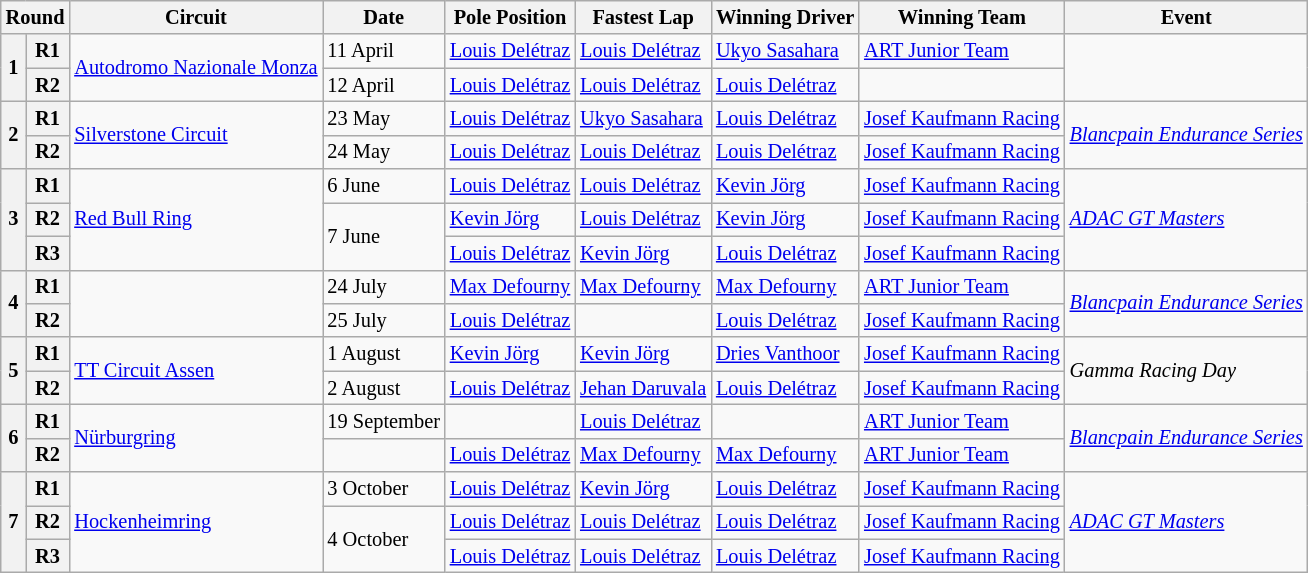<table class="wikitable" style="font-size: 85%">
<tr>
<th colspan=2>Round</th>
<th>Circuit</th>
<th>Date</th>
<th>Pole Position</th>
<th>Fastest Lap</th>
<th>Winning Driver</th>
<th>Winning Team</th>
<th>Event</th>
</tr>
<tr>
<th rowspan=2>1</th>
<th>R1</th>
<td rowspan=2> <a href='#'>Autodromo Nazionale Monza</a></td>
<td>11 April</td>
<td> <a href='#'>Louis Delétraz</a></td>
<td> <a href='#'>Louis Delétraz</a></td>
<td> <a href='#'>Ukyo Sasahara</a></td>
<td> <a href='#'>ART Junior Team</a></td>
<td rowspan=2></td>
</tr>
<tr>
<th>R2</th>
<td>12 April</td>
<td> <a href='#'>Louis Delétraz</a></td>
<td> <a href='#'>Louis Delétraz</a></td>
<td> <a href='#'>Louis Delétraz</a></td>
<td></td>
</tr>
<tr>
<th rowspan=2>2</th>
<th>R1</th>
<td rowspan=2> <a href='#'>Silverstone Circuit</a></td>
<td>23 May</td>
<td> <a href='#'>Louis Delétraz</a></td>
<td> <a href='#'>Ukyo Sasahara</a></td>
<td> <a href='#'>Louis Delétraz</a></td>
<td> <a href='#'>Josef Kaufmann Racing</a></td>
<td rowspan=2><em><a href='#'>Blancpain Endurance Series</a></em></td>
</tr>
<tr>
<th>R2</th>
<td>24 May</td>
<td> <a href='#'>Louis Delétraz</a></td>
<td> <a href='#'>Louis Delétraz</a></td>
<td> <a href='#'>Louis Delétraz</a></td>
<td> <a href='#'>Josef Kaufmann Racing</a></td>
</tr>
<tr>
<th rowspan=3>3</th>
<th>R1</th>
<td rowspan=3> <a href='#'>Red Bull Ring</a></td>
<td>6 June</td>
<td> <a href='#'>Louis Delétraz</a></td>
<td> <a href='#'>Louis Delétraz</a></td>
<td> <a href='#'>Kevin Jörg</a></td>
<td> <a href='#'>Josef Kaufmann Racing</a></td>
<td rowspan=3><em><a href='#'>ADAC GT Masters</a></em></td>
</tr>
<tr>
<th>R2</th>
<td rowspan=2>7 June</td>
<td> <a href='#'>Kevin Jörg</a></td>
<td> <a href='#'>Louis Delétraz</a></td>
<td> <a href='#'>Kevin Jörg</a></td>
<td> <a href='#'>Josef Kaufmann Racing</a></td>
</tr>
<tr>
<th>R3</th>
<td> <a href='#'>Louis Delétraz</a></td>
<td> <a href='#'>Kevin Jörg</a></td>
<td> <a href='#'>Louis Delétraz</a></td>
<td> <a href='#'>Josef Kaufmann Racing</a></td>
</tr>
<tr>
<th rowspan=2>4</th>
<th>R1</th>
<td rowspan=2></td>
<td>24 July</td>
<td> <a href='#'>Max Defourny</a></td>
<td> <a href='#'>Max Defourny</a></td>
<td> <a href='#'>Max Defourny</a></td>
<td> <a href='#'>ART Junior Team</a></td>
<td rowspan=2><em><a href='#'>Blancpain Endurance Series</a></em></td>
</tr>
<tr>
<th>R2</th>
<td>25 July</td>
<td> <a href='#'>Louis Delétraz</a></td>
<td></td>
<td> <a href='#'>Louis Delétraz</a></td>
<td> <a href='#'>Josef Kaufmann Racing</a></td>
</tr>
<tr>
<th rowspan=2>5</th>
<th>R1</th>
<td rowspan=2> <a href='#'>TT Circuit Assen</a></td>
<td>1 August</td>
<td> <a href='#'>Kevin Jörg</a></td>
<td> <a href='#'>Kevin Jörg</a></td>
<td> <a href='#'>Dries Vanthoor</a></td>
<td> <a href='#'>Josef Kaufmann Racing</a></td>
<td rowspan=2><em>Gamma Racing Day</em></td>
</tr>
<tr>
<th>R2</th>
<td>2 August</td>
<td> <a href='#'>Louis Delétraz</a></td>
<td> <a href='#'>Jehan Daruvala</a></td>
<td> <a href='#'>Louis Delétraz</a></td>
<td> <a href='#'>Josef Kaufmann Racing</a></td>
</tr>
<tr>
<th rowspan=2>6</th>
<th>R1</th>
<td rowspan=2> <a href='#'>Nürburgring</a></td>
<td>19 September</td>
<td></td>
<td> <a href='#'>Louis Delétraz</a></td>
<td></td>
<td> <a href='#'>ART Junior Team</a></td>
<td rowspan=2><em><a href='#'>Blancpain Endurance Series</a></em></td>
</tr>
<tr>
<th>R2</th>
<td></td>
<td> <a href='#'>Louis Delétraz</a></td>
<td> <a href='#'>Max Defourny</a></td>
<td> <a href='#'>Max Defourny</a></td>
<td> <a href='#'>ART Junior Team</a></td>
</tr>
<tr>
<th rowspan=3>7</th>
<th>R1</th>
<td rowspan=3> <a href='#'>Hockenheimring</a></td>
<td>3 October</td>
<td> <a href='#'>Louis Delétraz</a></td>
<td> <a href='#'>Kevin Jörg</a></td>
<td> <a href='#'>Louis Delétraz</a></td>
<td> <a href='#'>Josef Kaufmann Racing</a></td>
<td rowspan=3><em><a href='#'>ADAC GT Masters</a></em></td>
</tr>
<tr>
<th>R2</th>
<td rowspan=2>4 October</td>
<td> <a href='#'>Louis Delétraz</a></td>
<td> <a href='#'>Louis Delétraz</a></td>
<td> <a href='#'>Louis Delétraz</a></td>
<td> <a href='#'>Josef Kaufmann Racing</a></td>
</tr>
<tr>
<th>R3</th>
<td> <a href='#'>Louis Delétraz</a></td>
<td> <a href='#'>Louis Delétraz</a></td>
<td> <a href='#'>Louis Delétraz</a></td>
<td> <a href='#'>Josef Kaufmann Racing</a></td>
</tr>
</table>
